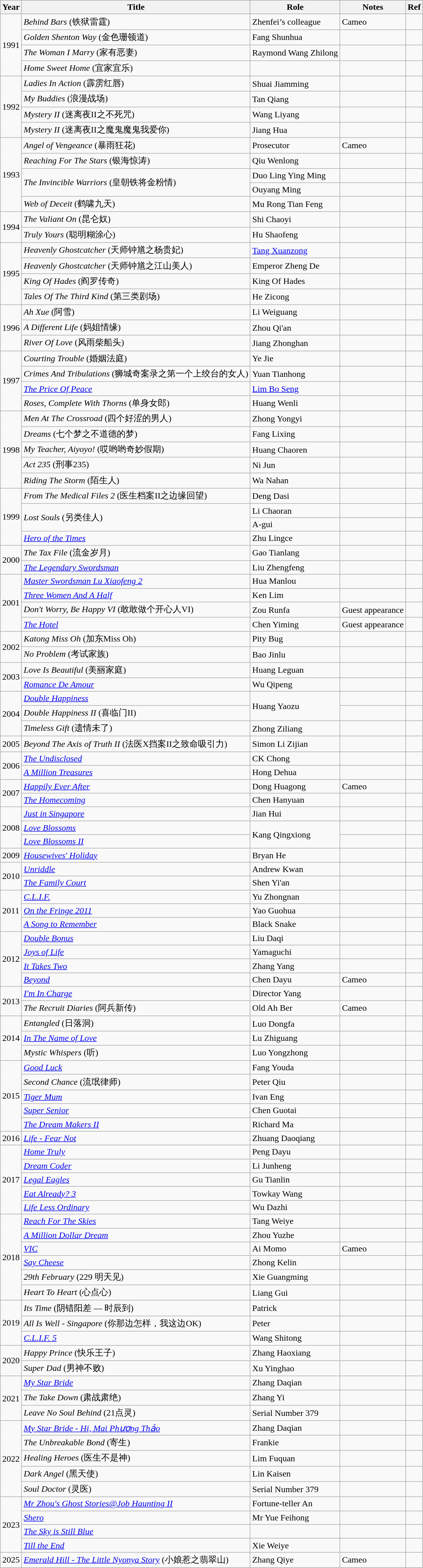<table class="wikitable sortable">
<tr>
<th>Year</th>
<th>Title</th>
<th>Role</th>
<th class="unsortable">Notes</th>
<th class="unsortable">Ref</th>
</tr>
<tr>
<td rowspan = "4">1991</td>
<td><em>Behind Bars</em> (铁狱雷霆)</td>
<td>Zhenfei’s colleague</td>
<td>Cameo</td>
<td></td>
</tr>
<tr>
<td><em>Golden Shenton Way</em> (金色珊顿道)</td>
<td>Fang Shunhua</td>
<td></td>
<td></td>
</tr>
<tr>
<td><em>The Woman I Marry</em> (家有恶妻)</td>
<td>Raymond Wang Zhilong</td>
<td></td>
<td></td>
</tr>
<tr>
<td><em>Home Sweet Home</em> (宜家宜乐)</td>
<td></td>
<td></td>
<td></td>
</tr>
<tr>
<td rowspan = '4'>1992</td>
<td><em>Ladies In Action</em> (霹雳红唇)</td>
<td>Shuai Jiamming</td>
<td></td>
<td></td>
</tr>
<tr>
<td><em>My Buddies</em> (浪漫战场)</td>
<td>Tan Qiang</td>
<td></td>
<td></td>
</tr>
<tr>
<td><em>Mystery II</em> (迷离夜II之不死咒)</td>
<td>Wang Liyang</td>
<td></td>
<td></td>
</tr>
<tr>
<td><em>Mystery II</em> (迷离夜II之魔鬼魔鬼我爱你)</td>
<td>Jiang Hua</td>
<td></td>
<td></td>
</tr>
<tr>
<td rowspan = '5'>1993</td>
<td><em>Angel of Vengeance</em> (暴雨狂花)</td>
<td>Prosecutor</td>
<td>Cameo</td>
<td></td>
</tr>
<tr>
<td><em>Reaching For The Stars</em> (银海惊涛)</td>
<td>Qiu Wenlong</td>
<td></td>
<td></td>
</tr>
<tr>
<td rowspan="2"><em>The Invincible Warriors</em> (皇朝铁将金粉情)</td>
<td>Duo Ling Ying Ming</td>
<td></td>
<td></td>
</tr>
<tr>
<td>Ouyang Ming</td>
<td></td>
<td></td>
</tr>
<tr>
<td><em>Web of Deceit</em> (鹤啸九天)</td>
<td>Mu Rong Tian Feng</td>
<td></td>
<td></td>
</tr>
<tr>
<td rowspan = '2'>1994</td>
<td><em>The Valiant On</em> (昆仑奴)</td>
<td>Shi Chaoyi</td>
<td></td>
<td></td>
</tr>
<tr>
<td><em>Truly Yours</em> (聪明糊涂心)</td>
<td>Hu Shaofeng</td>
<td></td>
<td></td>
</tr>
<tr>
<td rowspan = '4'>1995</td>
<td><em>Heavenly Ghostcatcher</em> (天师钟馗之杨贵妃)</td>
<td><a href='#'>Tang Xuanzong</a></td>
<td></td>
<td></td>
</tr>
<tr>
<td><em>Heavenly Ghostcatcher</em> (天师钟馗之江山美人)</td>
<td>Emperor Zheng De</td>
<td></td>
<td></td>
</tr>
<tr>
<td><em>King Of Hades</em> (阎罗传奇)</td>
<td>King Of Hades</td>
<td></td>
<td></td>
</tr>
<tr>
<td><em>Tales Of The Third Kind</em> (第三类剧场)</td>
<td>He Zicong</td>
<td></td>
<td></td>
</tr>
<tr>
<td rowspan = '3'>1996</td>
<td><em>Ah Xue</em> (阿雪)</td>
<td>Li Weiguang</td>
<td></td>
<td></td>
</tr>
<tr>
<td><em>A Different Life</em> (妈姐情缘)</td>
<td>Zhou Qi'an</td>
<td></td>
<td></td>
</tr>
<tr>
<td><em>River Of Love</em> (风雨柴船头)</td>
<td>Jiang Zhonghan</td>
<td></td>
<td></td>
</tr>
<tr>
<td rowspan = '4'>1997</td>
<td><em>Courting Trouble</em> (婚姻法庭)</td>
<td>Ye Jie</td>
<td></td>
<td></td>
</tr>
<tr>
<td><em>Crimes And Tribulations</em> (狮城奇案录之第一个上绞台的女人)</td>
<td>Yuan Tianhong</td>
<td></td>
<td></td>
</tr>
<tr>
<td><em><a href='#'>The Price Of Peace</a></em></td>
<td><a href='#'>Lim Bo Seng</a></td>
<td></td>
<td></td>
</tr>
<tr>
<td><em>Roses, Complete With Thorns</em> (单身女郎)</td>
<td>Huang Wenli</td>
<td></td>
<td></td>
</tr>
<tr>
<td rowspan = '5'>1998</td>
<td><em>Men At The Crossroad</em> (四个好涩的男人)</td>
<td>Zhong Yongyi</td>
<td></td>
<td></td>
</tr>
<tr>
<td><em>Dreams</em> (七个梦之不道德的梦)</td>
<td>Fang Lixing</td>
<td></td>
<td></td>
</tr>
<tr>
<td><em>My Teacher, Aiyoyo!</em> (哎哟哟奇妙假期)</td>
<td>Huang Chaoren</td>
<td></td>
<td></td>
</tr>
<tr>
<td><em>Act 235</em> (刑事235)</td>
<td>Ni Jun</td>
<td></td>
<td></td>
</tr>
<tr>
<td><em>Riding The Storm</em> (陌生人)</td>
<td>Wa Nahan</td>
<td></td>
<td></td>
</tr>
<tr>
<td rowspan = '4'>1999</td>
<td><em>From The Medical Files 2</em> (医生档案II之边缘回望)</td>
<td>Deng Dasi</td>
<td></td>
<td></td>
</tr>
<tr>
<td rowspan="2"><em>Lost Souls</em> (另类佳人)</td>
<td>Li Chaoran</td>
<td></td>
<td></td>
</tr>
<tr>
<td>A-gui</td>
<td></td>
<td></td>
</tr>
<tr>
<td><em><a href='#'>Hero of the Times</a></em></td>
<td>Zhu Lingce</td>
<td></td>
<td></td>
</tr>
<tr>
<td rowspan = '2'>2000</td>
<td><em>The Tax File</em> (流金岁月)</td>
<td>Gao Tianlang</td>
<td></td>
<td></td>
</tr>
<tr>
<td><em><a href='#'>The Legendary Swordsman</a></em></td>
<td>Liu Zhengfeng</td>
<td></td>
<td></td>
</tr>
<tr>
<td rowspan = '4'>2001</td>
<td><em><a href='#'>Master Swordsman Lu Xiaofeng 2</a></em></td>
<td>Hua Manlou</td>
<td></td>
<td></td>
</tr>
<tr>
<td><em><a href='#'>Three Women And A Half</a></em></td>
<td>Ken Lim</td>
<td></td>
<td></td>
</tr>
<tr>
<td><em>Don't Worry, Be Happy VI</em> (敢敢做个开心人VI)</td>
<td>Zou Runfa</td>
<td>Guest appearance</td>
<td></td>
</tr>
<tr>
<td><em><a href='#'>The Hotel</a></em></td>
<td>Chen Yiming</td>
<td>Guest appearance</td>
<td></td>
</tr>
<tr>
<td rowspan = '2'>2002</td>
<td><em>Katong Miss Oh</em> (加东Miss Oh)</td>
<td>Pity Bug</td>
<td></td>
<td></td>
</tr>
<tr>
<td><em>No Problem</em> (考试家族)</td>
<td>Bao Jinlu</td>
<td></td>
<td></td>
</tr>
<tr>
<td rowspan = '2'>2003</td>
<td><em>Love Is Beautiful</em> (美丽家庭)</td>
<td>Huang Leguan</td>
<td></td>
<td></td>
</tr>
<tr>
<td><em><a href='#'>Romance De Amour</a></em></td>
<td>Wu Qipeng</td>
<td></td>
<td></td>
</tr>
<tr>
<td rowspan = "3">2004</td>
<td><em><a href='#'>Double Happiness</a></em></td>
<td rowspan = "2">Huang Yaozu</td>
<td></td>
<td></td>
</tr>
<tr>
<td><em>Double Happiness II</em> (喜临门II)</td>
<td></td>
<td></td>
</tr>
<tr>
<td><em>Timeless Gift</em> (遗情未了)</td>
<td>Zhong Ziliang</td>
<td></td>
<td></td>
</tr>
<tr>
<td>2005</td>
<td><em>Beyond The Axis of Truth II</em> (法医X挡案II之致命吸引力)</td>
<td>Simon Li Zijian</td>
<td></td>
<td></td>
</tr>
<tr>
<td rowspan="2">2006</td>
<td><em><a href='#'>The Undisclosed</a></em></td>
<td>CK Chong</td>
<td></td>
<td></td>
</tr>
<tr>
<td><em><a href='#'>A Million Treasures</a></em></td>
<td>Hong Dehua</td>
<td></td>
<td></td>
</tr>
<tr>
<td rowspan="2">2007</td>
<td><em><a href='#'>Happily Ever After</a></em></td>
<td>Dong Huagong</td>
<td>Cameo</td>
<td></td>
</tr>
<tr>
<td><em><a href='#'>The Homecoming</a></em></td>
<td>Chen Hanyuan</td>
<td></td>
<td></td>
</tr>
<tr>
<td rowspan="3">2008</td>
<td><em><a href='#'>Just in Singapore</a></em></td>
<td>Jian Hui</td>
<td></td>
<td></td>
</tr>
<tr>
<td><em><a href='#'>Love Blossoms</a></em></td>
<td rowspan="2">Kang Qingxiong</td>
<td></td>
<td></td>
</tr>
<tr>
<td><em><a href='#'>Love Blossoms II</a></em></td>
<td></td>
<td></td>
</tr>
<tr>
<td rowspan="1">2009</td>
<td><em><a href='#'>Housewives' Holiday</a></em></td>
<td>Bryan He</td>
<td></td>
<td></td>
</tr>
<tr>
<td rowspan="2">2010</td>
<td><em><a href='#'>Unriddle</a></em></td>
<td>Andrew Kwan</td>
<td></td>
<td></td>
</tr>
<tr>
<td><em><a href='#'>The Family Court</a></em></td>
<td>Shen Yi'an</td>
<td></td>
<td></td>
</tr>
<tr>
<td rowspan="3">2011</td>
<td><em><a href='#'>C.L.I.F.</a></em></td>
<td>Yu Zhongnan</td>
<td></td>
<td></td>
</tr>
<tr>
<td><em><a href='#'>On the Fringe 2011</a></em></td>
<td>Yao Guohua</td>
<td></td>
<td></td>
</tr>
<tr>
<td><em><a href='#'>A Song to Remember</a></em></td>
<td>Black Snake</td>
<td></td>
<td></td>
</tr>
<tr>
<td rowspan="4">2012</td>
<td><em><a href='#'>Double Bonus</a></em></td>
<td>Liu Daqi</td>
<td></td>
<td></td>
</tr>
<tr>
<td><em><a href='#'>Joys of Life</a></em></td>
<td>Yamaguchi</td>
<td></td>
<td></td>
</tr>
<tr>
<td><em><a href='#'>It Takes Two</a></em></td>
<td>Zhang Yang</td>
<td></td>
<td></td>
</tr>
<tr>
<td><em><a href='#'>Beyond</a></em></td>
<td>Chen Dayu</td>
<td>Cameo</td>
<td></td>
</tr>
<tr>
<td rowspan="2">2013</td>
<td><em><a href='#'>I'm In Charge</a></em></td>
<td>Director Yang</td>
<td></td>
<td></td>
</tr>
<tr>
<td><em>The Recruit Diaries</em> (阿兵新传)</td>
<td>Old Ah Ber</td>
<td>Cameo</td>
<td></td>
</tr>
<tr>
<td rowspan="3">2014</td>
<td><em>Entangled</em> (日落洞)</td>
<td>Luo Dongfa</td>
<td></td>
<td></td>
</tr>
<tr>
<td><em><a href='#'>In The Name of Love</a></em></td>
<td>Lu Zhiguang</td>
<td></td>
<td></td>
</tr>
<tr>
<td><em>Mystic Whispers</em> (听)</td>
<td>Luo Yongzhong</td>
<td></td>
<td></td>
</tr>
<tr>
<td rowspan="5">2015</td>
<td><em><a href='#'>Good Luck</a></em></td>
<td>Fang Youda</td>
<td></td>
<td></td>
</tr>
<tr>
<td><em>Second Chance</em> (流氓律师)</td>
<td>Peter Qiu</td>
<td></td>
<td></td>
</tr>
<tr>
<td><em><a href='#'>Tiger Mum</a></em></td>
<td>Ivan Eng</td>
<td></td>
<td></td>
</tr>
<tr>
<td><em><a href='#'>Super Senior</a></em></td>
<td>Chen Guotai</td>
<td></td>
<td></td>
</tr>
<tr>
<td><em><a href='#'>The Dream Makers II</a></em></td>
<td>Richard Ma</td>
<td></td>
<td></td>
</tr>
<tr>
<td rowspan="1">2016</td>
<td><em><a href='#'>Life - Fear Not</a></em></td>
<td>Zhuang Daoqiang</td>
<td></td>
<td></td>
</tr>
<tr>
<td rowspan="5">2017</td>
<td><em><a href='#'>Home Truly</a></em></td>
<td>Peng Dayu</td>
<td></td>
<td></td>
</tr>
<tr>
<td><em><a href='#'>Dream Coder</a></em></td>
<td>Li Junheng</td>
<td></td>
<td></td>
</tr>
<tr>
<td><em><a href='#'>Legal Eagles</a></em></td>
<td>Gu Tianlin</td>
<td></td>
<td></td>
</tr>
<tr>
<td><em><a href='#'>Eat Already? 3</a></em></td>
<td>Towkay Wang</td>
<td></td>
<td></td>
</tr>
<tr>
<td><em><a href='#'>Life Less Ordinary</a></em></td>
<td>Wu Dazhi</td>
<td></td>
<td></td>
</tr>
<tr>
<td rowspan="6">2018</td>
<td><em><a href='#'>Reach For The Skies</a></em></td>
<td>Tang Weiye</td>
<td></td>
<td></td>
</tr>
<tr>
<td><em><a href='#'>A Million Dollar Dream</a></em></td>
<td>Zhou Yuzhe</td>
<td></td>
<td></td>
</tr>
<tr>
<td><em><a href='#'>VIC</a></em></td>
<td>Ai Momo</td>
<td>Cameo</td>
<td></td>
</tr>
<tr>
<td><em><a href='#'>Say Cheese</a></em></td>
<td>Zhong Kelin</td>
<td></td>
<td></td>
</tr>
<tr>
<td><em>29th February</em> (229 明天见)</td>
<td>Xie Guangming</td>
<td></td>
<td></td>
</tr>
<tr>
<td><em>Heart To Heart</em> (心点心)</td>
<td>Liang Gui</td>
<td></td>
<td></td>
</tr>
<tr>
<td rowspan="3">2019</td>
<td><em>Its Time</em> (阴错阳差 — 时辰到)</td>
<td>Patrick</td>
<td></td>
<td></td>
</tr>
<tr>
<td><em>All Is Well - Singapore</em> (你那边怎样，我这边OK)</td>
<td>Peter</td>
<td></td>
<td></td>
</tr>
<tr>
<td><em><a href='#'>C.L.I.F. 5</a></em></td>
<td>Wang Shitong</td>
<td></td>
<td></td>
</tr>
<tr>
<td rowspan="2">2020</td>
<td><em>Happy Prince</em> (快乐王子)</td>
<td>Zhang Haoxiang</td>
<td></td>
<td></td>
</tr>
<tr>
<td><em>Super Dad</em> (男神不败)</td>
<td>Xu Yinghao</td>
<td></td>
<td></td>
</tr>
<tr>
<td rowspan="3">2021</td>
<td><em><a href='#'>My Star Bride</a></em></td>
<td>Zhang Daqian</td>
<td></td>
<td></td>
</tr>
<tr>
<td><em>The Take Down</em> (肃战肃绝)</td>
<td>Zhang Yi</td>
<td></td>
<td></td>
</tr>
<tr>
<td><em>Leave No Soul Behind</em> (21点灵)</td>
<td>Serial Number 379</td>
<td></td>
<td></td>
</tr>
<tr>
<td rowspan="5">2022</td>
<td><em><a href='#'>My Star Bride - Hi, Mai Phương Thảo</a></em></td>
<td>Zhang Daqian</td>
<td></td>
<td></td>
</tr>
<tr>
<td><em>The Unbreakable Bond</em> (寄生)</td>
<td>Frankie</td>
<td></td>
<td></td>
</tr>
<tr>
<td><em>Healing Heroes</em> (医生不是神)</td>
<td>Lim Fuquan</td>
<td></td>
<td></td>
</tr>
<tr>
<td><em>Dark Angel</em> (黑天使)</td>
<td>Lin Kaisen</td>
<td></td>
<td></td>
</tr>
<tr>
<td><em>Soul Doctor</em> (灵医)</td>
<td>Serial Number 379</td>
<td></td>
<td></td>
</tr>
<tr>
<td rowspan="4">2023</td>
<td><em><a href='#'>Mr Zhou's Ghost Stories@Job Haunting II</a></em></td>
<td>Fortune-teller An</td>
<td></td>
<td></td>
</tr>
<tr>
<td><em><a href='#'>Shero</a></em></td>
<td>Mr Yue Feihong</td>
<td></td>
<td></td>
</tr>
<tr>
<td><em><a href='#'>The Sky is Still Blue</a></em></td>
<td></td>
<td></td>
<td></td>
</tr>
<tr>
<td><em><a href='#'>Till the End</a></em></td>
<td>Xie Weiye</td>
<td></td>
<td></td>
</tr>
<tr>
<td>2025</td>
<td><em><a href='#'>Emerald Hill - The Little Nyonya Story</a></em>  (小娘惹之翡翠山)</td>
<td>Zhang Qiye</td>
<td>Cameo</td>
<td></td>
</tr>
</table>
